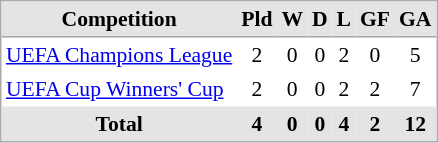<table cellspacing="0" cellpadding="3" style="border:1px solid #AAAAAA;font-size:90%">
<tr style="background:#e4e4e4;">
<th style="border-bottom:1px solid #aaa;">Competition</th>
<th style="border-bottom:1px solid #aaa; text-align:center;">Pld</th>
<th style="border-bottom:1px solid #aaa; text-align:center;">W</th>
<th style="border-bottom:1px solid #aaa; text-align:center;">D</th>
<th style="border-bottom:1px solid #aaa; text-align:center;">L</th>
<th style="border-bottom:1px solid #aaa; text-align:center;">GF</th>
<th style="border-bottom:1px solid #aaa; text-align:center;">GA</th>
</tr>
<tr>
<td><a href='#'>UEFA Champions League</a></td>
<td style="text-align:center;">2</td>
<td style="text-align:center;">0</td>
<td style="text-align:center;">0</td>
<td style="text-align:center;">2</td>
<td style="text-align:center;">0</td>
<td style="text-align:center;">5</td>
</tr>
<tr>
<td><a href='#'>UEFA Cup Winners' Cup</a></td>
<td style="text-align:center;">2</td>
<td style="text-align:center;">0</td>
<td style="text-align:center;">0</td>
<td style="text-align:center;">2</td>
<td style="text-align:center;">2</td>
<td style="text-align:center;">7</td>
</tr>
<tr style="background:#E4E4E4;">
<th ! align="centre">Total</th>
<th>4</th>
<th>0</th>
<th>0</th>
<th>4</th>
<th>2</th>
<th>12</th>
</tr>
</table>
